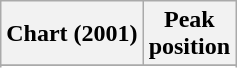<table class="wikitable sortable plainrowheaders" style="text-align:center">
<tr>
<th scope="col">Chart (2001)</th>
<th scope="col">Peak<br> position</th>
</tr>
<tr>
</tr>
<tr>
</tr>
</table>
